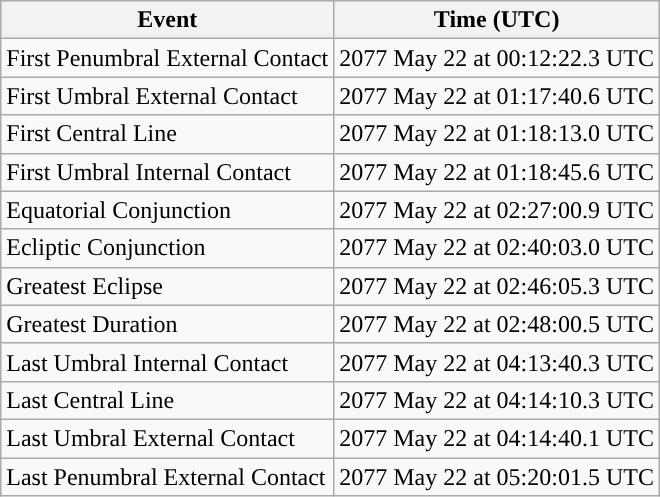<table class="wikitable">
<tr>
<th>Event</th>
<th>Time (UTC)</th>
</tr>
<tr>
<td>First Penumbral External Contact</td>
<td>2077 May 22 at 00:12:22.3 UTC</td>
</tr>
<tr>
<td>First Umbral External Contact</td>
<td>2077 May 22 at 01:17:40.6 UTC</td>
</tr>
<tr>
<td>First Central Line</td>
<td>2077 May 22 at 01:18:13.0 UTC</td>
</tr>
<tr>
<td>First Umbral Internal Contact</td>
<td>2077 May 22 at 01:18:45.6 UTC</td>
</tr>
<tr>
<td>Equatorial Conjunction</td>
<td>2077 May 22 at 02:27:00.9 UTC</td>
</tr>
<tr>
<td>Ecliptic Conjunction</td>
<td>2077 May 22 at 02:40:03.0 UTC</td>
</tr>
<tr>
<td>Greatest Eclipse</td>
<td>2077 May 22 at 02:46:05.3 UTC</td>
</tr>
<tr>
<td>Greatest Duration</td>
<td>2077 May 22 at 02:48:00.5 UTC</td>
</tr>
<tr>
<td>Last Umbral Internal Contact</td>
<td>2077 May 22 at 04:13:40.3 UTC</td>
</tr>
<tr>
<td>Last Central Line</td>
<td>2077 May 22 at 04:14:10.3 UTC</td>
</tr>
<tr>
<td>Last Umbral External Contact</td>
<td>2077 May 22 at 04:14:40.1 UTC</td>
</tr>
<tr>
<td>Last Penumbral External Contact</td>
<td>2077 May 22 at 05:20:01.5 UTC</td>
</tr>
</table>
